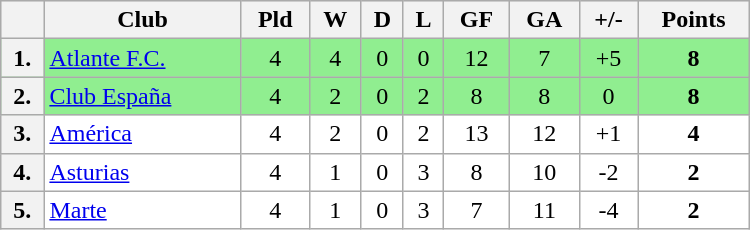<table class="wikitable"style="border: 1px solid #ffffff; background-color: #f0f0f0" cellspacing="1" cellpadding="1" width="500">
<tr bgcolor="#EFEFEF">
<th align="center"></th>
<th align="center">Club</th>
<th align="center">Pld</th>
<th align="center">W</th>
<th align="center">D</th>
<th align="center">L</th>
<th align="center">GF</th>
<th align="center">GA</th>
<th align="center">+/-</th>
<th align="center">Points</th>
</tr>
<tr align="left" valign="top" bgcolor="#90EE90">
<th align="center">1.</th>
<td> <a href='#'>Atlante F.C.</a></td>
<td align="center">4</td>
<td align="center">4</td>
<td align="center">0</td>
<td align="center">0</td>
<td align="center">12</td>
<td align="center">7</td>
<td align="center">+5</td>
<td align="center"><strong>8</strong></td>
</tr>
<tr align="left" valign="top" bgcolor="#90EE90">
<th align="center">2.</th>
<td> <a href='#'>Club España</a></td>
<td align="center">4</td>
<td align="center">2</td>
<td align="center">0</td>
<td align="center">2</td>
<td align="center">8</td>
<td align="center">8</td>
<td align="center">0</td>
<td align="center"><strong>8</strong></td>
</tr>
<tr align="left" valign="top" bgcolor="ffffff">
<th align="center">3.</th>
<td> <a href='#'>América</a></td>
<td align="center">4</td>
<td align="center">2</td>
<td align="center">0</td>
<td align="center">2</td>
<td align="center">13</td>
<td align="center">12</td>
<td align="center">+1</td>
<td align="center"><strong>4</strong></td>
</tr>
<tr align="left" valign="top" bgcolor="ffffff">
<th align="center">4.</th>
<td> <a href='#'>Asturias</a></td>
<td align="center">4</td>
<td align="center">1</td>
<td align="center">0</td>
<td align="center">3</td>
<td align="center">8</td>
<td align="center">10</td>
<td align="center">-2</td>
<td align="center"><strong>2</strong></td>
</tr>
<tr align="left" valign="top" bgcolor="#ffffff">
<th align="center">5.</th>
<td> <a href='#'>Marte</a></td>
<td align="center">4</td>
<td align="center">1</td>
<td align="center">0</td>
<td align="center">3</td>
<td align="center">7</td>
<td align="center">11</td>
<td align="center">-4</td>
<td align="center"><strong>2</strong></td>
</tr>
</table>
